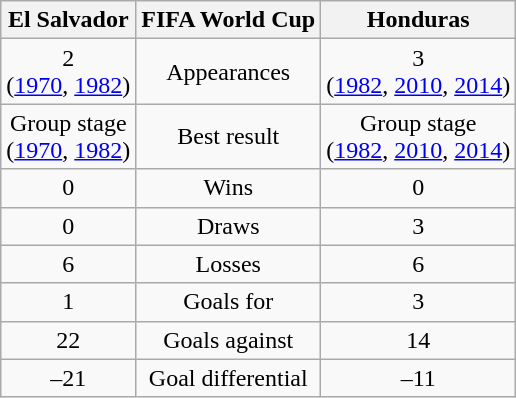<table class="wikitable" style="text-align:center">
<tr>
<th>El Salvador</th>
<th>FIFA World Cup</th>
<th>Honduras</th>
</tr>
<tr>
<td>2<br>(<a href='#'>1970</a>, <a href='#'>1982</a>)</td>
<td>Appearances</td>
<td>3<br>(<a href='#'>1982</a>, <a href='#'>2010</a>, <a href='#'>2014</a>)</td>
</tr>
<tr>
<td>Group stage<br>(<a href='#'>1970</a>, <a href='#'>1982</a>)</td>
<td>Best result</td>
<td>Group stage<br>(<a href='#'>1982</a>, <a href='#'>2010</a>, <a href='#'>2014</a>)</td>
</tr>
<tr>
<td>0</td>
<td>Wins</td>
<td>0</td>
</tr>
<tr>
<td>0</td>
<td>Draws</td>
<td>3</td>
</tr>
<tr>
<td>6</td>
<td>Losses</td>
<td>6</td>
</tr>
<tr>
<td>1</td>
<td>Goals for</td>
<td>3</td>
</tr>
<tr>
<td>22</td>
<td>Goals against</td>
<td>14</td>
</tr>
<tr>
<td>–21</td>
<td>Goal differential</td>
<td>–11</td>
</tr>
</table>
